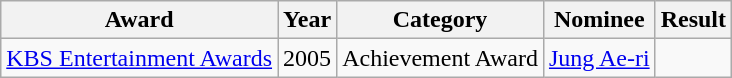<table class="wikitable">
<tr>
<th>Award</th>
<th>Year</th>
<th>Category</th>
<th>Nominee</th>
<th>Result</th>
</tr>
<tr>
<td><a href='#'>KBS Entertainment Awards</a></td>
<td>2005</td>
<td>Achievement Award</td>
<td><a href='#'>Jung Ae-ri</a></td>
<td></td>
</tr>
</table>
